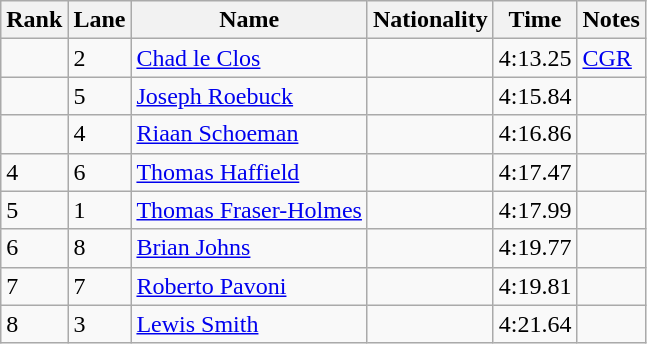<table class="wikitable">
<tr>
<th>Rank</th>
<th>Lane</th>
<th>Name</th>
<th>Nationality</th>
<th>Time</th>
<th>Notes</th>
</tr>
<tr>
<td></td>
<td>2</td>
<td><a href='#'>Chad le Clos</a></td>
<td></td>
<td>4:13.25</td>
<td><a href='#'>CGR</a></td>
</tr>
<tr>
<td></td>
<td>5</td>
<td><a href='#'>Joseph Roebuck</a></td>
<td></td>
<td>4:15.84</td>
<td></td>
</tr>
<tr>
<td></td>
<td>4</td>
<td><a href='#'>Riaan Schoeman</a></td>
<td></td>
<td>4:16.86</td>
<td></td>
</tr>
<tr>
<td>4</td>
<td>6</td>
<td><a href='#'>Thomas Haffield</a></td>
<td></td>
<td>4:17.47</td>
<td></td>
</tr>
<tr>
<td>5</td>
<td>1</td>
<td><a href='#'>Thomas Fraser-Holmes</a></td>
<td></td>
<td>4:17.99</td>
<td></td>
</tr>
<tr>
<td>6</td>
<td>8</td>
<td><a href='#'>Brian Johns</a></td>
<td></td>
<td>4:19.77</td>
<td></td>
</tr>
<tr>
<td>7</td>
<td>7</td>
<td><a href='#'>Roberto Pavoni</a></td>
<td></td>
<td>4:19.81</td>
<td></td>
</tr>
<tr>
<td>8</td>
<td>3</td>
<td><a href='#'>Lewis Smith</a></td>
<td></td>
<td>4:21.64</td>
<td></td>
</tr>
</table>
